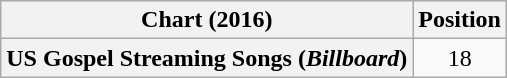<table class="wikitable plainrowheaders">
<tr>
<th>Chart (2016)</th>
<th>Position</th>
</tr>
<tr>
<th scope="row">US Gospel Streaming Songs (<em>Billboard</em>)</th>
<td style="text-align:center;">18</td>
</tr>
</table>
